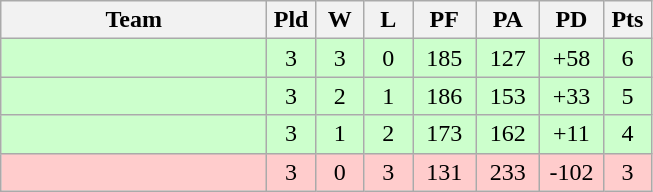<table class="wikitable" style="text-align:center;">
<tr>
<th width=170>Team</th>
<th width=25>Pld</th>
<th width=25>W</th>
<th width=25>L</th>
<th width=35>PF</th>
<th width=35>PA</th>
<th width=35>PD</th>
<th width=25>Pts</th>
</tr>
<tr style="background:#cfc;">
<td align="left"></td>
<td>3</td>
<td>3</td>
<td>0</td>
<td>185</td>
<td>127</td>
<td>+58</td>
<td>6</td>
</tr>
<tr style="background:#cfc;">
<td align="left"></td>
<td>3</td>
<td>2</td>
<td>1</td>
<td>186</td>
<td>153</td>
<td>+33</td>
<td>5</td>
</tr>
<tr style="background:#cfc;">
<td align="left"></td>
<td>3</td>
<td>1</td>
<td>2</td>
<td>173</td>
<td>162</td>
<td>+11</td>
<td>4</td>
</tr>
<tr style="background:#fcc;">
<td align="left"></td>
<td>3</td>
<td>0</td>
<td>3</td>
<td>131</td>
<td>233</td>
<td>-102</td>
<td>3</td>
</tr>
</table>
